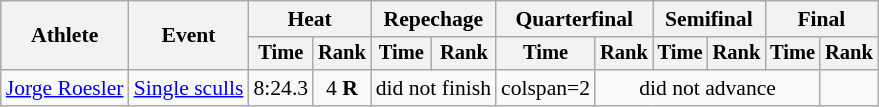<table class=wikitable style=font-size:90%;text-align:center>
<tr>
<th rowspan=2>Athlete</th>
<th rowspan=2>Event</th>
<th colspan=2>Heat</th>
<th colspan=2>Repechage</th>
<th colspan=2>Quarterfinal</th>
<th colspan=2>Semifinal</th>
<th colspan=2>Final</th>
</tr>
<tr style=font-size:95%>
<th>Time</th>
<th>Rank</th>
<th>Time</th>
<th>Rank</th>
<th>Time</th>
<th>Rank</th>
<th>Time</th>
<th>Rank</th>
<th>Time</th>
<th>Rank</th>
</tr>
<tr>
<td align=left><a href='#'>Jorge Roesler</a></td>
<td align=left><a href='#'>Single sculls</a></td>
<td>8:24.3</td>
<td>4 <strong>R</strong></td>
<td colspan=2>did not finish</td>
<td>colspan=2 </td>
<td colspan=4>did not advance</td>
</tr>
</table>
